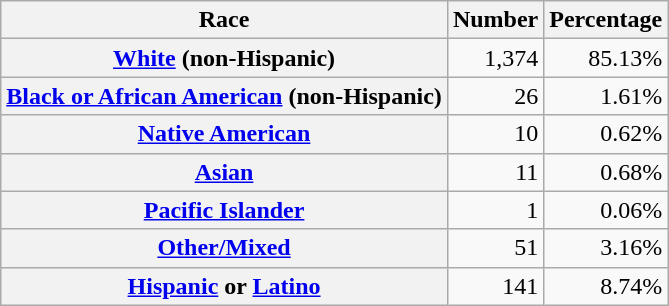<table class="wikitable" style="text-align:right">
<tr>
<th scope="col">Race</th>
<th scope="col">Number</th>
<th scope="col">Percentage</th>
</tr>
<tr>
<th scope="row"><a href='#'>White</a> (non-Hispanic)</th>
<td>1,374</td>
<td>85.13%</td>
</tr>
<tr>
<th scope="row"><a href='#'>Black or African American</a> (non-Hispanic)</th>
<td>26</td>
<td>1.61%</td>
</tr>
<tr>
<th scope="row"><a href='#'>Native American</a></th>
<td>10</td>
<td>0.62%</td>
</tr>
<tr>
<th scope="row"><a href='#'>Asian</a></th>
<td>11</td>
<td>0.68%</td>
</tr>
<tr>
<th scope="row"><a href='#'>Pacific Islander</a></th>
<td>1</td>
<td>0.06%</td>
</tr>
<tr>
<th scope="row"><a href='#'>Other/Mixed</a></th>
<td>51</td>
<td>3.16%</td>
</tr>
<tr>
<th scope="row"><a href='#'>Hispanic</a> or <a href='#'>Latino</a></th>
<td>141</td>
<td>8.74%</td>
</tr>
</table>
